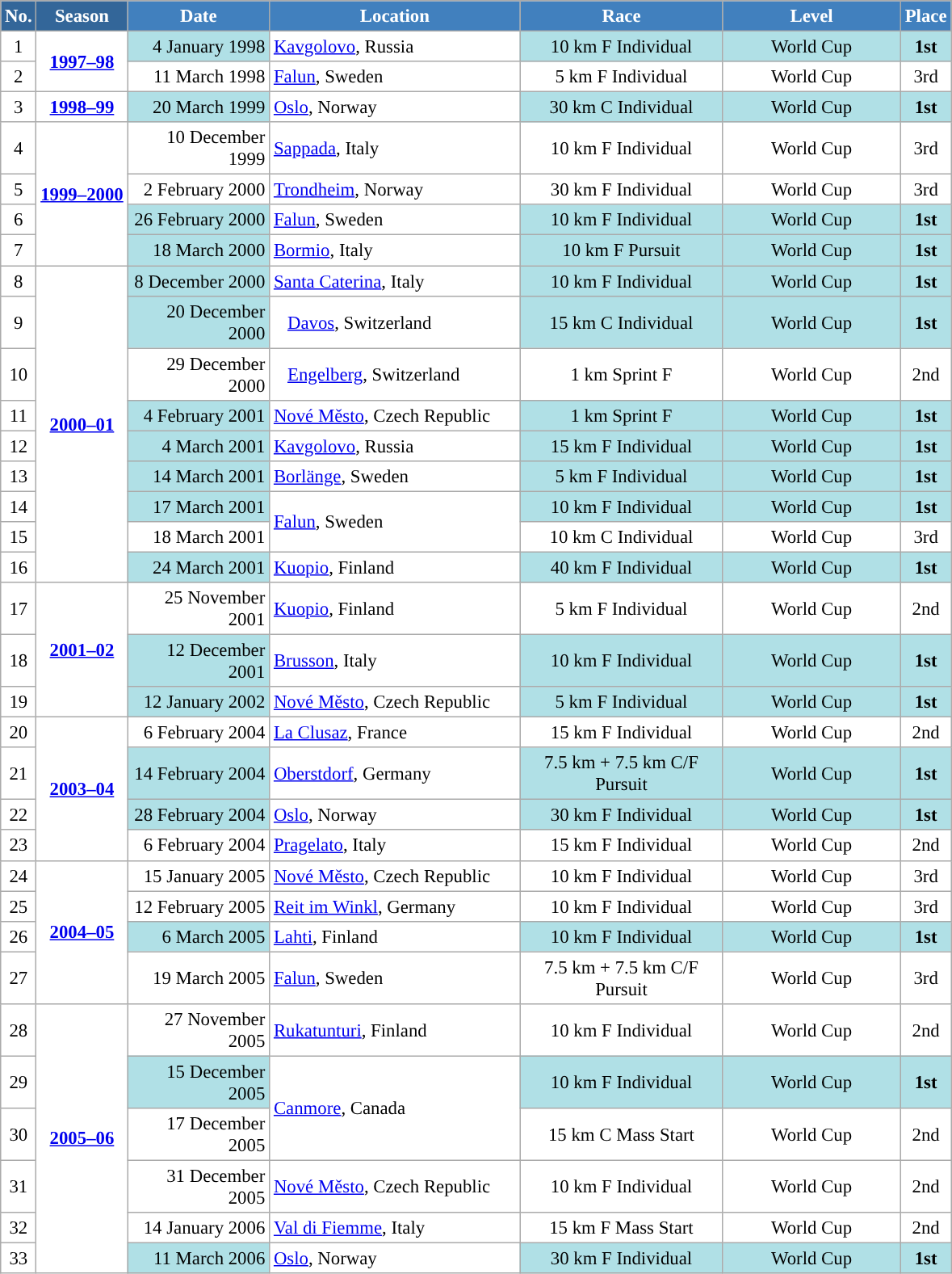<table class="wikitable sortable" style="font-size:95%; text-align:center; border:grey solid 1px; border-collapse:collapse; background:#ffffff;">
<tr style="background:#efefef;">
<th style="background-color:#369; color:white;">No.</th>
<th style="background-color:#369; color:white;">Season</th>
<th style="background-color:#4180be; color:white; width:110px;">Date</th>
<th style="background-color:#4180be; color:white; width:200px;">Location</th>
<th style="background-color:#4180be; color:white; width:160px;">Race</th>
<th style="background-color:#4180be; color:white; width:140px;">Level</th>
<th style="background-color:#4180be; color:white;">Place</th>
</tr>
<tr>
<td align=center>1</td>
<td rowspan=2 align=center><strong><a href='#'>1997–98</a></strong></td>
<td bgcolor="#BOEOE6" align=right>4 January 1998</td>
<td align=left> <a href='#'>Kavgolovo</a>, Russia</td>
<td bgcolor="#BOEOE6">10 km F Individual</td>
<td bgcolor="#BOEOE6">World Cup</td>
<td bgcolor="#BOEOE6"><strong>1st</strong></td>
</tr>
<tr>
<td align=center>2</td>
<td align=right>11 March 1998</td>
<td align=left> <a href='#'>Falun</a>, Sweden</td>
<td>5 km F Individual</td>
<td>World Cup</td>
<td>3rd</td>
</tr>
<tr>
<td align=center>3</td>
<td><strong><a href='#'>1998–99</a> </strong></td>
<td bgcolor="#BOEOE6" align=right>20 March 1999</td>
<td align=left> <a href='#'>Oslo</a>, Norway</td>
<td bgcolor="#BOEOE6">30 km C Individual</td>
<td bgcolor="#BOEOE6">World Cup</td>
<td bgcolor="#BOEOE6"><strong>1st</strong></td>
</tr>
<tr>
<td align=center>4</td>
<td rowspan=4 align=center><strong><a href='#'>1999–2000</a></strong></td>
<td align=right>10 December 1999</td>
<td align=left> <a href='#'>Sappada</a>, Italy</td>
<td>10 km F Individual</td>
<td>World Cup</td>
<td>3rd</td>
</tr>
<tr>
<td align=center>5</td>
<td align=right>2 February 2000</td>
<td align=left> <a href='#'>Trondheim</a>, Norway</td>
<td>30 km F Individual</td>
<td>World Cup</td>
<td>3rd</td>
</tr>
<tr>
<td align=center>6</td>
<td bgcolor="#BOEOE6" align=right>26 February 2000</td>
<td align=left> <a href='#'>Falun</a>, Sweden</td>
<td bgcolor="#BOEOE6">10 km F Individual</td>
<td bgcolor="#BOEOE6">World Cup</td>
<td bgcolor="#BOEOE6"><strong>1st</strong></td>
</tr>
<tr>
<td align=center>7</td>
<td bgcolor="#BOEOE6" align=right>18 March 2000</td>
<td align=left> <a href='#'>Bormio</a>, Italy</td>
<td bgcolor="#BOEOE6">10 km F Pursuit</td>
<td bgcolor="#BOEOE6">World Cup</td>
<td bgcolor="#BOEOE6"><strong>1st</strong></td>
</tr>
<tr>
<td align=center>8</td>
<td rowspan=9 align=center><strong><a href='#'>2000–01</a></strong></td>
<td bgcolor="#BOEOE6" align=right>8 December 2000</td>
<td align=left> <a href='#'>Santa Caterina</a>, Italy</td>
<td bgcolor="#BOEOE6">10 km F Individual</td>
<td bgcolor="#BOEOE6"> World Cup </td>
<td bgcolor="#BOEOE6"><strong>1st</strong></td>
</tr>
<tr>
<td align=center>9</td>
<td bgcolor="#BOEOE6" align=right>20 December 2000</td>
<td align=left>   <a href='#'>Davos</a>, Switzerland</td>
<td bgcolor="#BOEOE6">15 km C Individual</td>
<td bgcolor="#BOEOE6">World Cup</td>
<td bgcolor="#BOEOE6"><strong>1st</strong></td>
</tr>
<tr>
<td align=center>10</td>
<td align=right>29 December 2000</td>
<td align=left>   <a href='#'>Engelberg</a>, Switzerland</td>
<td>1 km Sprint F</td>
<td>World Cup</td>
<td>2nd</td>
</tr>
<tr>
<td align=center>11</td>
<td bgcolor="#BOEOE6" align=right>4 February 2001</td>
<td align=left> <a href='#'>Nové Město</a>, Czech Republic</td>
<td bgcolor="#BOEOE6">1 km Sprint F</td>
<td bgcolor="#BOEOE6">World Cup</td>
<td bgcolor="#BOEOE6"><strong>1st</strong></td>
</tr>
<tr>
<td align=center>12</td>
<td bgcolor="#BOEOE6" align=right>4 March 2001</td>
<td align=left> <a href='#'>Kavgolovo</a>, Russia</td>
<td bgcolor="#BOEOE6">15 km F Individual</td>
<td bgcolor="#BOEOE6">World Cup</td>
<td bgcolor="#BOEOE6"><strong>1st</strong></td>
</tr>
<tr>
<td align=center>13</td>
<td bgcolor="#BOEOE6" align=right>14 March 2001</td>
<td align=left> <a href='#'>Borlänge</a>, Sweden</td>
<td bgcolor="#BOEOE6">5 km F Individual</td>
<td bgcolor="#BOEOE6">World Cup</td>
<td bgcolor="#BOEOE6"><strong>1st</strong></td>
</tr>
<tr>
<td align=center>14</td>
<td bgcolor="#BOEOE6" align=right>17 March 2001</td>
<td rowspan=2 align=left> <a href='#'>Falun</a>, Sweden</td>
<td bgcolor="#BOEOE6">10 km F Individual</td>
<td bgcolor="#BOEOE6">World Cup</td>
<td bgcolor="#BOEOE6"><strong>1st</strong></td>
</tr>
<tr>
<td align=center>15</td>
<td align=right>18 March 2001</td>
<td>10 km C Individual</td>
<td>World Cup</td>
<td>3rd</td>
</tr>
<tr>
<td align=center>16</td>
<td bgcolor="#BOEOE6" align=right>24 March 2001</td>
<td align=left> <a href='#'>Kuopio</a>, Finland</td>
<td bgcolor="#BOEOE6">40 km F Individual</td>
<td bgcolor="#BOEOE6">World Cup</td>
<td bgcolor="#BOEOE6"><strong>1st</strong></td>
</tr>
<tr>
<td align=center>17</td>
<td rowspan=3 align=center><strong><a href='#'>2001–02</a></strong></td>
<td align=right>25 November 2001</td>
<td align=left> <a href='#'>Kuopio</a>, Finland</td>
<td>5 km F Individual</td>
<td>World Cup</td>
<td>2nd</td>
</tr>
<tr>
<td align=center>18</td>
<td bgcolor="#BOEOE6" align=right>12 December 2001</td>
<td align=left> <a href='#'>Brusson</a>, Italy</td>
<td bgcolor="#BOEOE6">10 km F Individual</td>
<td bgcolor="#BOEOE6">World Cup</td>
<td bgcolor="#BOEOE6"><strong>1st</strong></td>
</tr>
<tr>
<td align=center>19</td>
<td bgcolor="#BOEOE6" align=right>12 January 2002</td>
<td align=left> <a href='#'>Nové Město</a>, Czech Republic</td>
<td bgcolor="#BOEOE6">5 km F Individual</td>
<td bgcolor="#BOEOE6">World Cup</td>
<td bgcolor="#BOEOE6"><strong>1st</strong></td>
</tr>
<tr>
<td align=center>20</td>
<td rowspan=4 align=center><strong><a href='#'>2003–04</a></strong></td>
<td align=right>6 February 2004</td>
<td align=left> <a href='#'>La Clusaz</a>, France</td>
<td>15 km F Individual</td>
<td>World Cup</td>
<td>2nd</td>
</tr>
<tr>
<td align=center>21</td>
<td bgcolor="#BOEOE6" align=right>14 February 2004</td>
<td align=left> <a href='#'>Oberstdorf</a>, Germany</td>
<td bgcolor="#BOEOE6">7.5 km + 7.5 km C/F Pursuit</td>
<td bgcolor="#BOEOE6">World Cup</td>
<td bgcolor="#BOEOE6"><strong>1st</strong></td>
</tr>
<tr>
<td align=center>22</td>
<td bgcolor="#BOEOE6" align=right>28 February 2004</td>
<td align=left> <a href='#'>Oslo</a>, Norway</td>
<td bgcolor="#BOEOE6">30 km F Individual</td>
<td bgcolor="#BOEOE6">World Cup</td>
<td bgcolor="#BOEOE6"><strong>1st</strong></td>
</tr>
<tr>
<td align=center>23</td>
<td align=right>6 February 2004</td>
<td align=left> <a href='#'>Pragelato</a>, Italy</td>
<td>15 km F Individual</td>
<td>World Cup</td>
<td>2nd</td>
</tr>
<tr>
<td align=center>24</td>
<td rowspan=4 align=center><strong><a href='#'>2004–05</a></strong></td>
<td align=right>15 January 2005</td>
<td align=left> <a href='#'>Nové Město</a>, Czech Republic</td>
<td>10 km F Individual</td>
<td>World Cup</td>
<td>3rd</td>
</tr>
<tr>
<td align=center>25</td>
<td align=right>12 February 2005</td>
<td align=left> <a href='#'>Reit im Winkl</a>, Germany</td>
<td>10 km F Individual</td>
<td>World Cup</td>
<td>3rd</td>
</tr>
<tr>
<td align=center>26</td>
<td bgcolor="#BOEOE6" align=right>6 March 2005</td>
<td align=left> <a href='#'>Lahti</a>, Finland</td>
<td bgcolor="#BOEOE6">10 km F Individual</td>
<td bgcolor="#BOEOE6">World Cup</td>
<td bgcolor="#BOEOE6"><strong>1st</strong></td>
</tr>
<tr>
<td align=center>27</td>
<td align=right>19 March 2005</td>
<td align=left> <a href='#'>Falun</a>, Sweden</td>
<td>7.5 km + 7.5 km C/F Pursuit</td>
<td>World Cup</td>
<td>3rd</td>
</tr>
<tr>
<td align=center>28</td>
<td rowspan=6 align=center><strong><a href='#'>2005–06</a></strong></td>
<td align=right>27 November 2005</td>
<td align=left> <a href='#'>Rukatunturi</a>, Finland</td>
<td>10 km F Individual</td>
<td>World Cup</td>
<td>2nd</td>
</tr>
<tr>
<td align=center>29</td>
<td bgcolor="#BOEOE6" align=right>15 December 2005</td>
<td rowspan=2 align=left> <a href='#'>Canmore</a>, Canada</td>
<td bgcolor="#BOEOE6">10 km F Individual</td>
<td bgcolor="#BOEOE6">World Cup</td>
<td bgcolor="#BOEOE6"><strong>1st</strong></td>
</tr>
<tr>
<td align=center>30</td>
<td align=right>17 December 2005</td>
<td>15 km C Mass Start</td>
<td>World Cup</td>
<td>2nd</td>
</tr>
<tr>
<td align=center>31</td>
<td align=right>31 December 2005</td>
<td align=left> <a href='#'>Nové Město</a>, Czech Republic</td>
<td>10 km F Individual</td>
<td>World Cup</td>
<td>2nd</td>
</tr>
<tr>
<td align=center>32</td>
<td align=right>14 January 2006</td>
<td align=left> <a href='#'>Val di Fiemme</a>, Italy</td>
<td>15 km F Mass Start</td>
<td>World Cup</td>
<td>2nd</td>
</tr>
<tr>
<td align=center>33</td>
<td bgcolor="#BOEOE6" align=right>11 March 2006</td>
<td align=left> <a href='#'>Oslo</a>, Norway</td>
<td bgcolor="#BOEOE6">30 km F Individual</td>
<td bgcolor="#BOEOE6">World Cup</td>
<td bgcolor="#BOEOE6"><strong>1st</strong></td>
</tr>
</table>
